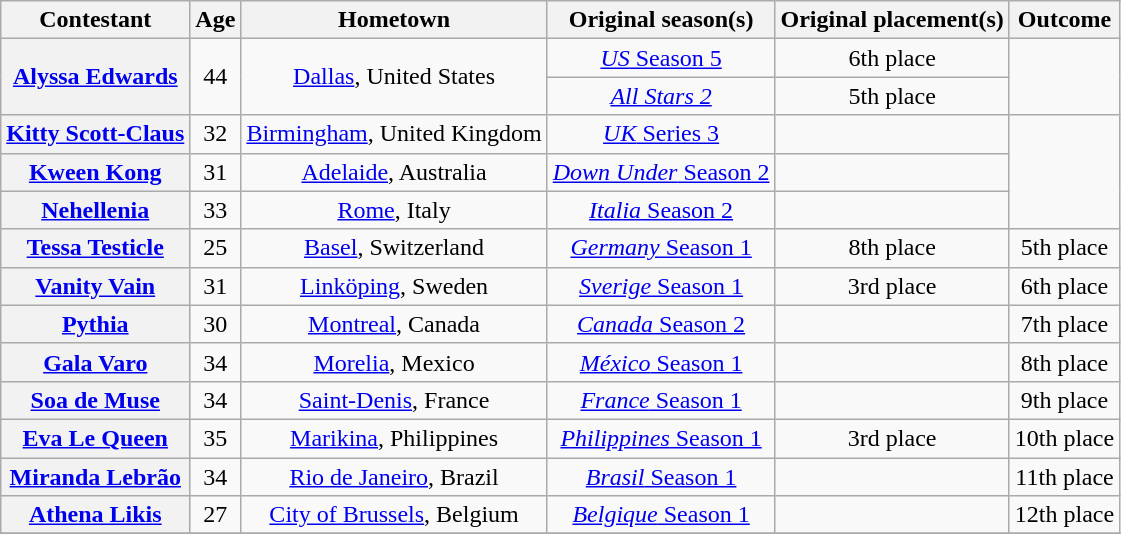<table class="wikitable sortable" style="text-align:center">
<tr>
<th scope="col">Contestant</th>
<th scope="col">Age</th>
<th scope="col">Hometown</th>
<th class="col">Original season(s)</th>
<th scope="col">Original placement(s)</th>
<th scope="col">Outcome</th>
</tr>
<tr>
<th scope="row" rowspan="2"><a href='#'>Alyssa Edwards</a></th>
<td rowspan="2">44</td>
<td rowspan="2"><a href='#'>Dallas</a>, United States</td>
<td><a href='#'><em>US</em> Season 5</a></td>
<td>6th place</td>
<td rowspan="2"></td>
</tr>
<tr>
<td><a href='#'><em>All Stars 2</em></a></td>
<td>5th place</td>
</tr>
<tr>
<th nowrap><a href='#'>Kitty Scott-Claus</a></th>
<td>32</td>
<td nowrap><a href='#'>Birmingham</a>, United Kingdom</td>
<td nowrap><a href='#'><em>UK</em> Series 3</a></td>
<td></td>
<td rowspan="3"></td>
</tr>
<tr>
<th><a href='#'>Kween Kong</a></th>
<td>31</td>
<td><a href='#'>Adelaide</a>, Australia</td>
<td nowrap><a href='#'><em>Down Under</em> Season 2</a></td>
<td></td>
</tr>
<tr>
<th><a href='#'>Nehellenia</a></th>
<td>33</td>
<td><a href='#'>Rome</a>, Italy</td>
<td><a href='#'><em>Italia</em> Season 2</a></td>
<td></td>
</tr>
<tr>
<th><a href='#'>Tessa Testicle</a></th>
<td>25</td>
<td><a href='#'>Basel</a>, Switzerland</td>
<td><a href='#'><em>Germany</em> Season 1</a></td>
<td>8th place</td>
<td>5th place</td>
</tr>
<tr>
<th><a href='#'>Vanity Vain</a></th>
<td>31</td>
<td><a href='#'>Linköping</a>, Sweden</td>
<td><a href='#'><em>Sverige</em> Season 1</a></td>
<td>3rd place</td>
<td>6th place</td>
</tr>
<tr>
<th><a href='#'>Pythia</a></th>
<td>30</td>
<td><a href='#'>Montreal</a>, Canada</td>
<td><a href='#'><em>Canada</em> Season 2</a></td>
<td></td>
<td>7th place</td>
</tr>
<tr>
<th><a href='#'>Gala Varo</a></th>
<td>34</td>
<td><a href='#'>Morelia</a>, Mexico</td>
<td><a href='#'><em>México</em> Season 1</a></td>
<td></td>
<td>8th place</td>
</tr>
<tr>
<th><a href='#'>Soa de Muse</a></th>
<td>34</td>
<td><a href='#'>Saint-Denis</a>, France</td>
<td><a href='#'><em>France</em> Season 1</a></td>
<td></td>
<td nowrap>9th place</td>
</tr>
<tr>
<th><a href='#'>Eva Le Queen</a></th>
<td>35</td>
<td><a href='#'>Marikina</a>, Philippines</td>
<td><a href='#'><em>Philippines</em> Season 1</a></td>
<td>3rd place</td>
<td>10th place</td>
</tr>
<tr>
<th><a href='#'>Miranda Lebrão</a></th>
<td>34</td>
<td><a href='#'>Rio de Janeiro</a>, Brazil</td>
<td><a href='#'><em>Brasil</em> Season 1</a></td>
<td></td>
<td>11th place</td>
</tr>
<tr>
<th><a href='#'>Athena Likis</a></th>
<td>27</td>
<td><a href='#'>City of Brussels</a>, Belgium</td>
<td><a href='#'><em>Belgique</em> Season 1</a></td>
<td></td>
<td>12th place</td>
</tr>
<tr>
</tr>
</table>
